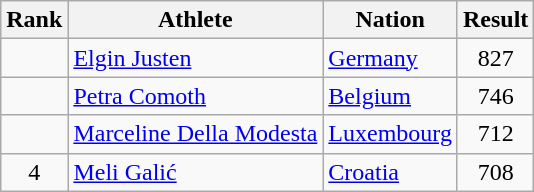<table class="wikitable sortable" style="text-align:center">
<tr>
<th>Rank</th>
<th>Athlete</th>
<th>Nation</th>
<th>Result</th>
</tr>
<tr>
<td></td>
<td align=left><a href='#'>Elgin Justen</a></td>
<td align=left> <a href='#'>Germany</a></td>
<td>827</td>
</tr>
<tr>
<td></td>
<td align=left><a href='#'>Petra Comoth</a></td>
<td align=left> <a href='#'>Belgium</a></td>
<td>746</td>
</tr>
<tr>
<td></td>
<td align=left><a href='#'>Marceline Della Modesta</a></td>
<td align=left> <a href='#'>Luxembourg</a></td>
<td>712</td>
</tr>
<tr>
<td>4</td>
<td align=left><a href='#'>Meli Galić</a></td>
<td align=left> <a href='#'>Croatia</a></td>
<td>708</td>
</tr>
</table>
